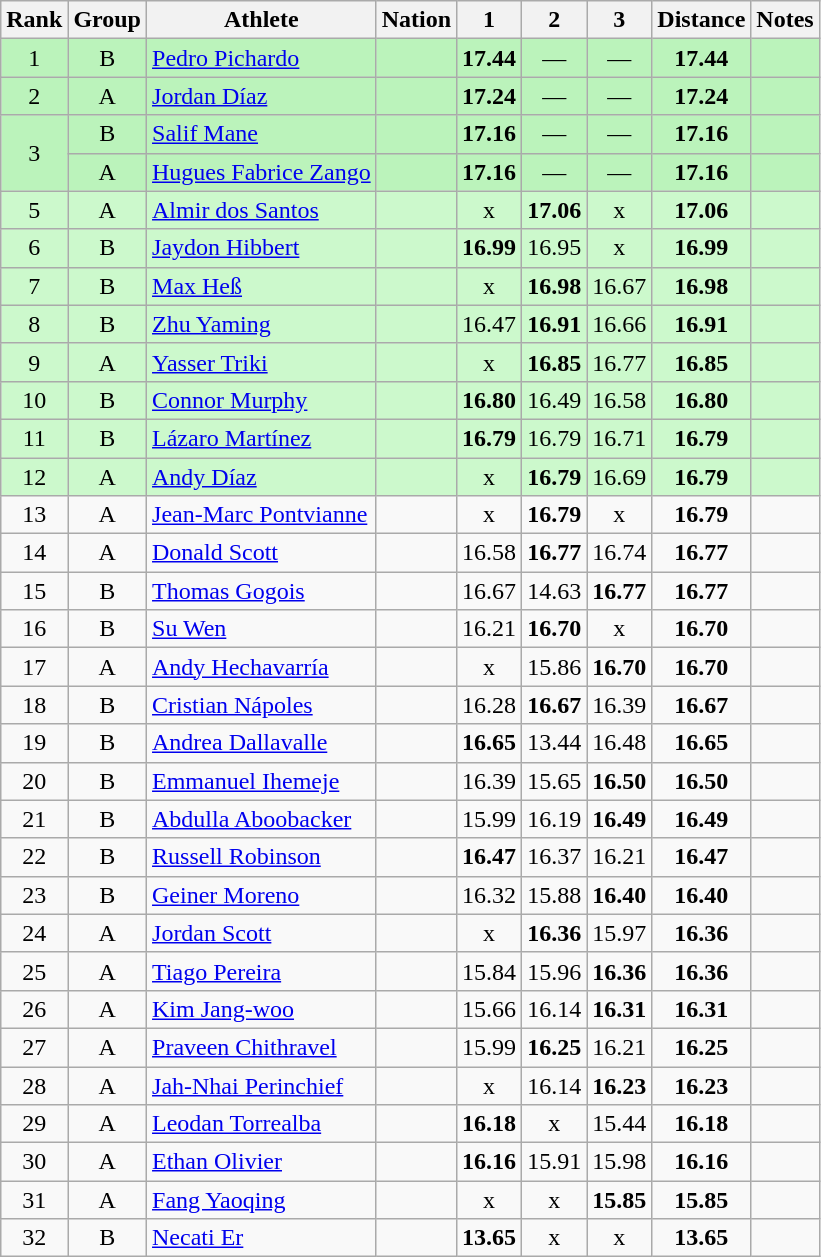<table class="wikitable sortable" style="text-align:center">
<tr>
<th>Rank</th>
<th>Group</th>
<th>Athlete</th>
<th>Nation</th>
<th>1</th>
<th>2</th>
<th>3</th>
<th>Distance</th>
<th>Notes</th>
</tr>
<tr bgcolor="bbf3bb">
<td>1</td>
<td>B</td>
<td align="left"><a href='#'>Pedro Pichardo</a></td>
<td align="left"></td>
<td><strong>17.44</strong></td>
<td>—</td>
<td>—</td>
<td><strong>17.44</strong></td>
<td></td>
</tr>
<tr bgcolor="bbf3bb">
<td>2</td>
<td>A</td>
<td align="left"><a href='#'>Jordan Díaz</a></td>
<td align="left"></td>
<td><strong>17.24</strong></td>
<td>—</td>
<td>—</td>
<td><strong>17.24</strong></td>
<td></td>
</tr>
<tr bgcolor="bbf3bb">
<td rowspan=2>3</td>
<td>B</td>
<td align="left"><a href='#'>Salif Mane</a></td>
<td align="left"></td>
<td><strong>17.16</strong></td>
<td>—</td>
<td>—</td>
<td><strong>17.16</strong></td>
<td></td>
</tr>
<tr bgcolor="bbf3bb">
<td>A</td>
<td align="left"><a href='#'>Hugues Fabrice Zango</a></td>
<td align="left"></td>
<td><strong>17.16</strong></td>
<td>—</td>
<td>—</td>
<td><strong>17.16</strong></td>
<td></td>
</tr>
<tr bgcolor="ccf9cc">
<td>5</td>
<td>A</td>
<td align="left"><a href='#'>Almir dos Santos</a></td>
<td align="left"></td>
<td>x</td>
<td><strong>17.06</strong></td>
<td>x</td>
<td><strong>17.06</strong></td>
<td></td>
</tr>
<tr bgcolor="ccf9cc">
<td>6</td>
<td>B</td>
<td align="left"><a href='#'>Jaydon Hibbert</a></td>
<td align="left"></td>
<td><strong>16.99</strong></td>
<td>16.95</td>
<td>x</td>
<td><strong>16.99</strong></td>
<td></td>
</tr>
<tr bgcolor="ccf9cc">
<td>7</td>
<td>B</td>
<td align="left"><a href='#'>Max Heß</a></td>
<td align="left"></td>
<td>x</td>
<td><strong>16.98</strong></td>
<td>16.67</td>
<td><strong>16.98</strong></td>
<td></td>
</tr>
<tr bgcolor="ccf9cc">
<td>8</td>
<td>B</td>
<td align="left"><a href='#'>Zhu Yaming</a></td>
<td align="left"></td>
<td>16.47</td>
<td><strong>16.91</strong></td>
<td>16.66</td>
<td><strong>16.91</strong></td>
<td></td>
</tr>
<tr bgcolor="ccf9cc">
<td>9</td>
<td>A</td>
<td align="left"><a href='#'>Yasser Triki</a></td>
<td align="left"></td>
<td>x</td>
<td><strong>16.85</strong></td>
<td>16.77</td>
<td><strong>16.85</strong></td>
<td></td>
</tr>
<tr bgcolor="ccf9cc">
<td>10</td>
<td>B</td>
<td align="left"><a href='#'>Connor Murphy</a></td>
<td align="left"></td>
<td><strong>16.80</strong></td>
<td>16.49</td>
<td>16.58</td>
<td><strong>16.80</strong></td>
<td></td>
</tr>
<tr bgcolor="ccf9cc">
<td>11</td>
<td>B</td>
<td align="left"><a href='#'>Lázaro Martínez</a></td>
<td align="left"></td>
<td><strong>16.79</strong></td>
<td>16.79</td>
<td>16.71</td>
<td><strong>16.79</strong></td>
<td></td>
</tr>
<tr bgcolor="ccf9cc">
<td>12</td>
<td>A</td>
<td align="left"><a href='#'>Andy Díaz</a></td>
<td align="left"></td>
<td>x</td>
<td><strong>16.79</strong></td>
<td>16.69</td>
<td><strong>16.79</strong></td>
<td></td>
</tr>
<tr>
<td>13</td>
<td>A</td>
<td align="left"><a href='#'>Jean-Marc Pontvianne</a></td>
<td align="left"></td>
<td>x</td>
<td><strong>16.79</strong></td>
<td>x</td>
<td><strong>16.79</strong></td>
<td></td>
</tr>
<tr>
<td>14</td>
<td>A</td>
<td align="left"><a href='#'>Donald Scott</a></td>
<td align="left"></td>
<td>16.58</td>
<td><strong>16.77</strong></td>
<td>16.74</td>
<td><strong>16.77</strong></td>
<td></td>
</tr>
<tr>
<td>15</td>
<td>B</td>
<td align="left"><a href='#'>Thomas Gogois</a></td>
<td align="left"></td>
<td>16.67</td>
<td>14.63</td>
<td><strong>16.77</strong></td>
<td><strong>16.77</strong></td>
<td></td>
</tr>
<tr>
<td>16</td>
<td>B</td>
<td align="left"><a href='#'>Su Wen</a></td>
<td align="left"></td>
<td>16.21</td>
<td><strong>16.70</strong></td>
<td>x</td>
<td><strong>16.70</strong></td>
<td></td>
</tr>
<tr>
<td>17</td>
<td>A</td>
<td align="left"><a href='#'>Andy Hechavarría</a></td>
<td align="left"></td>
<td>x</td>
<td>15.86</td>
<td><strong>16.70</strong></td>
<td><strong>16.70</strong></td>
<td></td>
</tr>
<tr>
<td>18</td>
<td>B</td>
<td align="left"><a href='#'>Cristian Nápoles</a></td>
<td align="left"></td>
<td>16.28</td>
<td><strong>16.67</strong></td>
<td>16.39</td>
<td><strong>16.67</strong></td>
<td></td>
</tr>
<tr>
<td>19</td>
<td>B</td>
<td align="left"><a href='#'>Andrea Dallavalle</a></td>
<td align="left"></td>
<td><strong>16.65</strong></td>
<td>13.44</td>
<td>16.48</td>
<td><strong>16.65</strong></td>
<td></td>
</tr>
<tr>
<td>20</td>
<td>B</td>
<td align="left"><a href='#'>Emmanuel Ihemeje</a></td>
<td align="left"></td>
<td>16.39</td>
<td>15.65</td>
<td><strong>16.50</strong></td>
<td><strong>16.50</strong></td>
<td></td>
</tr>
<tr>
<td>21</td>
<td>B</td>
<td align="left"><a href='#'>Abdulla Aboobacker</a></td>
<td align="left"></td>
<td>15.99</td>
<td>16.19</td>
<td><strong>16.49</strong></td>
<td><strong>16.49</strong></td>
<td></td>
</tr>
<tr>
<td>22</td>
<td>B</td>
<td align="left"><a href='#'>Russell Robinson</a></td>
<td align="left"></td>
<td><strong>16.47</strong></td>
<td>16.37</td>
<td>16.21</td>
<td><strong>16.47</strong></td>
<td></td>
</tr>
<tr>
<td>23</td>
<td>B</td>
<td align="left"><a href='#'>Geiner Moreno</a></td>
<td align="left"></td>
<td>16.32</td>
<td>15.88</td>
<td><strong>16.40</strong></td>
<td><strong>16.40</strong></td>
<td></td>
</tr>
<tr>
<td>24</td>
<td>A</td>
<td align="left"><a href='#'>Jordan Scott</a></td>
<td align="left"></td>
<td>x</td>
<td><strong>16.36</strong></td>
<td>15.97</td>
<td><strong>16.36</strong></td>
<td></td>
</tr>
<tr>
<td>25</td>
<td>A</td>
<td align="left"><a href='#'>Tiago Pereira</a></td>
<td align="left"></td>
<td>15.84</td>
<td>15.96</td>
<td><strong>16.36</strong></td>
<td><strong>16.36</strong></td>
<td></td>
</tr>
<tr>
<td>26</td>
<td>A</td>
<td align="left"><a href='#'>Kim Jang-woo</a></td>
<td align="left"></td>
<td>15.66</td>
<td>16.14</td>
<td><strong>16.31</strong></td>
<td><strong>16.31</strong></td>
<td></td>
</tr>
<tr>
<td>27</td>
<td>A</td>
<td align="left"><a href='#'>Praveen Chithravel</a></td>
<td align="left"></td>
<td>15.99</td>
<td><strong>16.25</strong></td>
<td>16.21</td>
<td><strong>16.25</strong></td>
<td></td>
</tr>
<tr>
<td>28</td>
<td>A</td>
<td align="left"><a href='#'>Jah-Nhai Perinchief</a></td>
<td align="left"></td>
<td>x</td>
<td>16.14</td>
<td><strong>16.23</strong></td>
<td><strong>16.23</strong></td>
<td></td>
</tr>
<tr>
<td>29</td>
<td>A</td>
<td align="left"><a href='#'>Leodan Torrealba</a></td>
<td align="left"></td>
<td><strong>16.18</strong></td>
<td>x</td>
<td>15.44</td>
<td><strong>16.18</strong></td>
<td></td>
</tr>
<tr>
<td>30</td>
<td>A</td>
<td align="left"><a href='#'>Ethan Olivier</a></td>
<td align="left"></td>
<td><strong>16.16</strong></td>
<td>15.91</td>
<td>15.98</td>
<td><strong>16.16</strong></td>
<td></td>
</tr>
<tr>
<td>31</td>
<td>A</td>
<td align="left"><a href='#'>Fang Yaoqing</a></td>
<td align="left"></td>
<td>x</td>
<td>x</td>
<td><strong>15.85</strong></td>
<td><strong>15.85</strong></td>
<td></td>
</tr>
<tr>
<td>32</td>
<td>B</td>
<td align="left"><a href='#'>Necati Er</a></td>
<td align="left"></td>
<td><strong>13.65</strong></td>
<td>x</td>
<td>x</td>
<td><strong>13.65</strong></td>
<td></td>
</tr>
</table>
